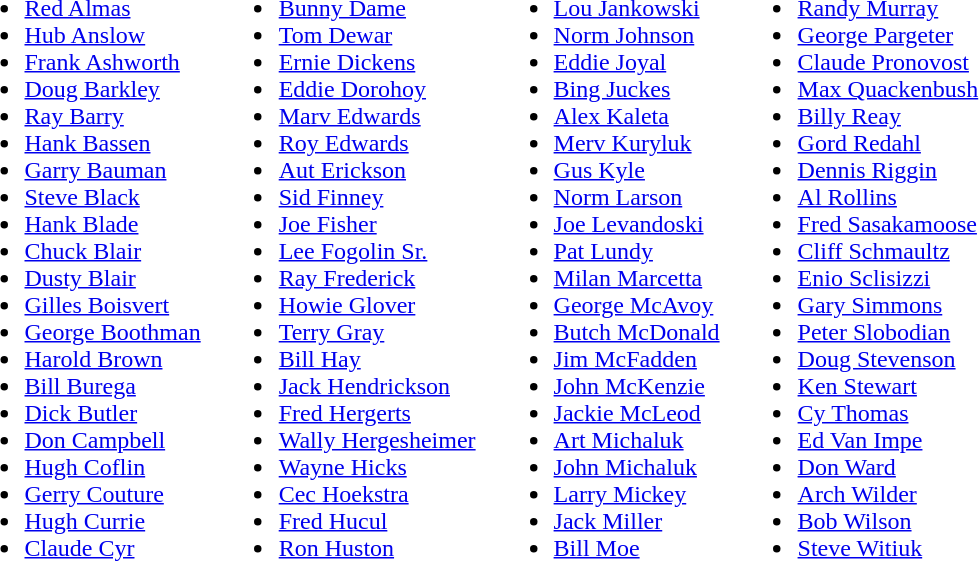<table CELLSPACING="10">
<tr ---->
<td VALIGN="TOP"><br><ul><li><a href='#'>Red Almas</a></li><li><a href='#'>Hub Anslow</a></li><li><a href='#'>Frank Ashworth</a></li><li><a href='#'>Doug Barkley</a></li><li><a href='#'>Ray Barry</a></li><li><a href='#'>Hank Bassen</a></li><li><a href='#'>Garry Bauman</a></li><li><a href='#'>Steve Black</a></li><li><a href='#'>Hank Blade</a></li><li><a href='#'>Chuck Blair</a></li><li><a href='#'>Dusty Blair</a></li><li><a href='#'>Gilles Boisvert</a></li><li><a href='#'>George Boothman</a></li><li><a href='#'>Harold Brown</a></li><li><a href='#'>Bill Burega</a></li><li><a href='#'>Dick Butler</a></li><li><a href='#'>Don Campbell</a></li><li><a href='#'>Hugh Coflin</a></li><li><a href='#'>Gerry Couture</a></li><li><a href='#'>Hugh Currie</a></li><li><a href='#'>Claude Cyr</a></li></ul></td>
<td VALIGN="TOP"><br><ul><li><a href='#'>Bunny Dame</a></li><li><a href='#'>Tom Dewar</a></li><li><a href='#'>Ernie Dickens</a></li><li><a href='#'>Eddie Dorohoy</a></li><li><a href='#'>Marv Edwards</a></li><li><a href='#'>Roy Edwards</a></li><li><a href='#'>Aut Erickson</a></li><li><a href='#'>Sid Finney</a></li><li><a href='#'>Joe Fisher</a></li><li><a href='#'>Lee Fogolin Sr.</a></li><li><a href='#'>Ray Frederick</a></li><li><a href='#'>Howie Glover</a></li><li><a href='#'>Terry Gray</a></li><li><a href='#'>Bill Hay</a></li><li><a href='#'>Jack Hendrickson</a></li><li><a href='#'>Fred Hergerts</a></li><li><a href='#'>Wally Hergesheimer</a></li><li><a href='#'>Wayne Hicks</a></li><li><a href='#'>Cec Hoekstra</a></li><li><a href='#'>Fred Hucul</a></li><li><a href='#'>Ron Huston</a></li></ul></td>
<td VALIGN="TOP"><br><ul><li><a href='#'>Lou Jankowski</a></li><li><a href='#'>Norm Johnson</a></li><li><a href='#'>Eddie Joyal</a></li><li><a href='#'>Bing Juckes</a></li><li><a href='#'>Alex Kaleta</a></li><li><a href='#'>Merv Kuryluk</a></li><li><a href='#'>Gus Kyle</a></li><li><a href='#'>Norm Larson</a></li><li><a href='#'>Joe Levandoski</a></li><li><a href='#'>Pat Lundy</a></li><li><a href='#'>Milan Marcetta</a></li><li><a href='#'>George McAvoy</a></li><li><a href='#'>Butch McDonald</a></li><li><a href='#'>Jim McFadden</a></li><li><a href='#'>John McKenzie</a></li><li><a href='#'>Jackie McLeod</a></li><li><a href='#'>Art Michaluk</a></li><li><a href='#'>John Michaluk</a></li><li><a href='#'>Larry Mickey</a></li><li><a href='#'>Jack Miller</a></li><li><a href='#'>Bill Moe</a></li></ul></td>
<td VALIGN="TOP"><br><ul><li><a href='#'>Randy Murray</a></li><li><a href='#'>George Pargeter</a></li><li><a href='#'>Claude Pronovost</a></li><li><a href='#'>Max Quackenbush</a></li><li><a href='#'>Billy Reay</a></li><li><a href='#'>Gord Redahl</a></li><li><a href='#'>Dennis Riggin</a></li><li><a href='#'>Al Rollins</a></li><li><a href='#'>Fred Sasakamoose</a></li><li><a href='#'>Cliff Schmaultz</a></li><li><a href='#'>Enio Sclisizzi</a></li><li><a href='#'>Gary Simmons</a></li><li><a href='#'>Peter Slobodian</a></li><li><a href='#'>Doug Stevenson</a></li><li><a href='#'>Ken Stewart</a></li><li><a href='#'>Cy Thomas</a></li><li><a href='#'>Ed Van Impe</a></li><li><a href='#'>Don Ward</a></li><li><a href='#'>Arch Wilder</a></li><li><a href='#'>Bob Wilson</a></li><li><a href='#'>Steve Witiuk</a></li></ul></td>
</tr>
</table>
